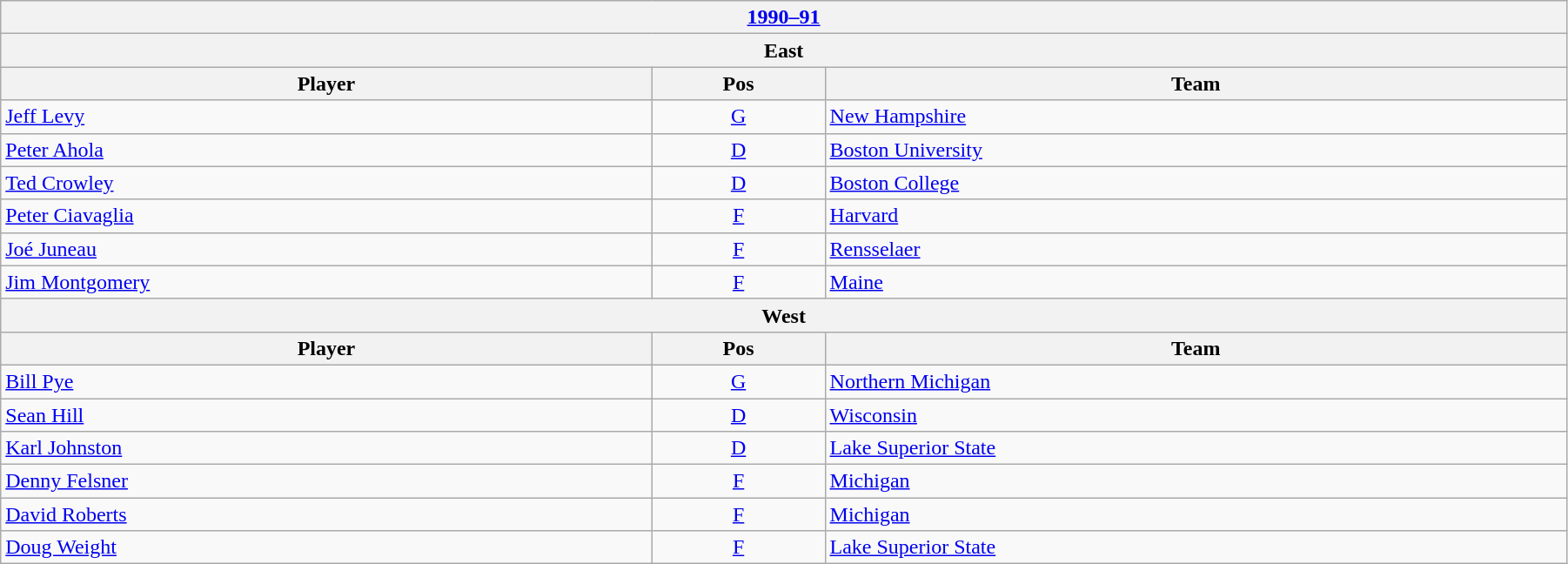<table class="wikitable" width=95%>
<tr>
<th colspan=3><a href='#'>1990–91</a></th>
</tr>
<tr>
<th colspan=3><strong>East</strong></th>
</tr>
<tr>
<th>Player</th>
<th>Pos</th>
<th>Team</th>
</tr>
<tr>
<td><a href='#'>Jeff Levy</a></td>
<td style="text-align:center;"><a href='#'>G</a></td>
<td><a href='#'>New Hampshire</a></td>
</tr>
<tr>
<td><a href='#'>Peter Ahola</a></td>
<td style="text-align:center;"><a href='#'>D</a></td>
<td><a href='#'>Boston University</a></td>
</tr>
<tr>
<td><a href='#'>Ted Crowley</a></td>
<td style="text-align:center;"><a href='#'>D</a></td>
<td><a href='#'>Boston College</a></td>
</tr>
<tr>
<td><a href='#'>Peter Ciavaglia</a></td>
<td style="text-align:center;"><a href='#'>F</a></td>
<td><a href='#'>Harvard</a></td>
</tr>
<tr>
<td><a href='#'>Joé Juneau</a></td>
<td style="text-align:center;"><a href='#'>F</a></td>
<td><a href='#'>Rensselaer</a></td>
</tr>
<tr>
<td><a href='#'>Jim Montgomery</a></td>
<td style="text-align:center;"><a href='#'>F</a></td>
<td><a href='#'>Maine</a></td>
</tr>
<tr>
<th colspan=3><strong>West</strong></th>
</tr>
<tr>
<th>Player</th>
<th>Pos</th>
<th>Team</th>
</tr>
<tr>
<td><a href='#'>Bill Pye</a></td>
<td style="text-align:center;"><a href='#'>G</a></td>
<td><a href='#'>Northern Michigan</a></td>
</tr>
<tr>
<td><a href='#'>Sean Hill</a></td>
<td style="text-align:center;"><a href='#'>D</a></td>
<td><a href='#'>Wisconsin</a></td>
</tr>
<tr>
<td><a href='#'>Karl Johnston</a></td>
<td style="text-align:center;"><a href='#'>D</a></td>
<td><a href='#'>Lake Superior State</a></td>
</tr>
<tr>
<td><a href='#'>Denny Felsner</a></td>
<td style="text-align:center;"><a href='#'>F</a></td>
<td><a href='#'>Michigan</a></td>
</tr>
<tr>
<td><a href='#'>David Roberts</a></td>
<td style="text-align:center;"><a href='#'>F</a></td>
<td><a href='#'>Michigan</a></td>
</tr>
<tr>
<td><a href='#'>Doug Weight</a></td>
<td style="text-align:center;"><a href='#'>F</a></td>
<td><a href='#'>Lake Superior State</a></td>
</tr>
</table>
